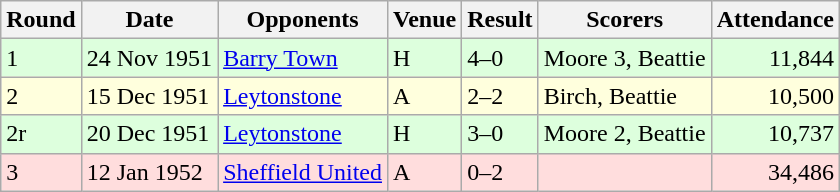<table class="wikitable">
<tr>
<th>Round</th>
<th>Date</th>
<th>Opponents</th>
<th>Venue</th>
<th>Result</th>
<th>Scorers</th>
<th>Attendance</th>
</tr>
<tr bgcolor="#ddffdd">
<td>1</td>
<td>24 Nov 1951</td>
<td><a href='#'>Barry Town</a></td>
<td>H</td>
<td>4–0</td>
<td>Moore 3, Beattie</td>
<td align="right">11,844</td>
</tr>
<tr bgcolor="#ffffdd">
<td>2</td>
<td>15 Dec 1951</td>
<td><a href='#'>Leytonstone</a></td>
<td>A</td>
<td>2–2</td>
<td>Birch, Beattie</td>
<td align="right">10,500</td>
</tr>
<tr bgcolor="#ddffdd">
<td>2r</td>
<td>20 Dec 1951</td>
<td><a href='#'>Leytonstone</a></td>
<td>H</td>
<td>3–0</td>
<td>Moore 2, Beattie</td>
<td align="right">10,737</td>
</tr>
<tr bgcolor="#ffdddd">
<td>3</td>
<td>12 Jan 1952</td>
<td><a href='#'>Sheffield United</a></td>
<td>A</td>
<td>0–2</td>
<td></td>
<td align="right">34,486</td>
</tr>
</table>
